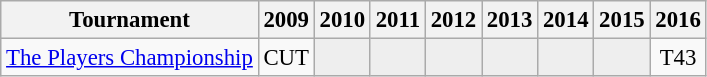<table class="wikitable" style="font-size:95%;text-align:center;">
<tr>
<th>Tournament</th>
<th>2009</th>
<th>2010</th>
<th>2011</th>
<th>2012</th>
<th>2013</th>
<th>2014</th>
<th>2015</th>
<th>2016</th>
</tr>
<tr>
<td align=left><a href='#'>The Players Championship</a></td>
<td>CUT</td>
<td style="background:#eeeeee;"></td>
<td style="background:#eeeeee;"></td>
<td style="background:#eeeeee;"></td>
<td style="background:#eeeeee;"></td>
<td style="background:#eeeeee;"></td>
<td style="background:#eeeeee;"></td>
<td>T43</td>
</tr>
</table>
